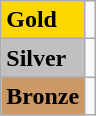<table class="wikitable">
<tr>
<td bgcolor="gold"><strong>Gold</strong></td>
<td></td>
</tr>
<tr>
<td bgcolor="silver"><strong>Silver</strong></td>
<td></td>
</tr>
<tr>
<td bgcolor="CC9966"><strong>Bronze</strong></td>
<td></td>
</tr>
</table>
